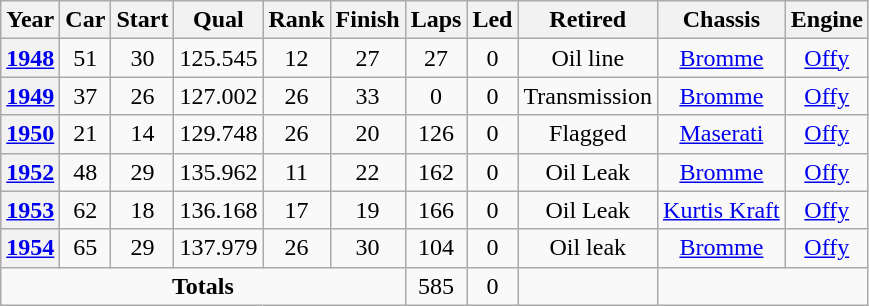<table class="wikitable" style="text-align:center">
<tr>
<th>Year</th>
<th>Car</th>
<th>Start</th>
<th>Qual</th>
<th>Rank</th>
<th>Finish</th>
<th>Laps</th>
<th>Led</th>
<th>Retired</th>
<th>Chassis</th>
<th>Engine</th>
</tr>
<tr>
<th><a href='#'>1948</a></th>
<td>51</td>
<td>30</td>
<td>125.545</td>
<td>12</td>
<td>27</td>
<td>27</td>
<td>0</td>
<td>Oil line</td>
<td><a href='#'>Bromme</a></td>
<td><a href='#'>Offy</a></td>
</tr>
<tr>
<th><a href='#'>1949</a></th>
<td>37</td>
<td>26</td>
<td>127.002</td>
<td>26</td>
<td>33</td>
<td>0</td>
<td>0</td>
<td>Transmission</td>
<td><a href='#'>Bromme</a></td>
<td><a href='#'>Offy</a></td>
</tr>
<tr>
<th><a href='#'>1950</a></th>
<td>21</td>
<td>14</td>
<td>129.748</td>
<td>26</td>
<td>20</td>
<td>126</td>
<td>0</td>
<td>Flagged</td>
<td><a href='#'>Maserati</a></td>
<td><a href='#'>Offy</a></td>
</tr>
<tr>
<th><a href='#'>1952</a></th>
<td>48</td>
<td>29</td>
<td>135.962</td>
<td>11</td>
<td>22</td>
<td>162</td>
<td>0</td>
<td>Oil Leak</td>
<td><a href='#'>Bromme</a></td>
<td><a href='#'>Offy</a></td>
</tr>
<tr>
<th><a href='#'>1953</a></th>
<td>62</td>
<td>18</td>
<td>136.168</td>
<td>17</td>
<td>19</td>
<td>166</td>
<td>0</td>
<td>Oil Leak</td>
<td><a href='#'>Kurtis Kraft</a></td>
<td><a href='#'>Offy</a></td>
</tr>
<tr>
<th><a href='#'>1954</a></th>
<td>65</td>
<td>29</td>
<td>137.979</td>
<td>26</td>
<td>30</td>
<td>104</td>
<td>0</td>
<td>Oil leak</td>
<td><a href='#'>Bromme</a></td>
<td><a href='#'>Offy</a></td>
</tr>
<tr>
<td colspan=6><strong>Totals</strong></td>
<td>585</td>
<td>0</td>
<td></td>
</tr>
</table>
